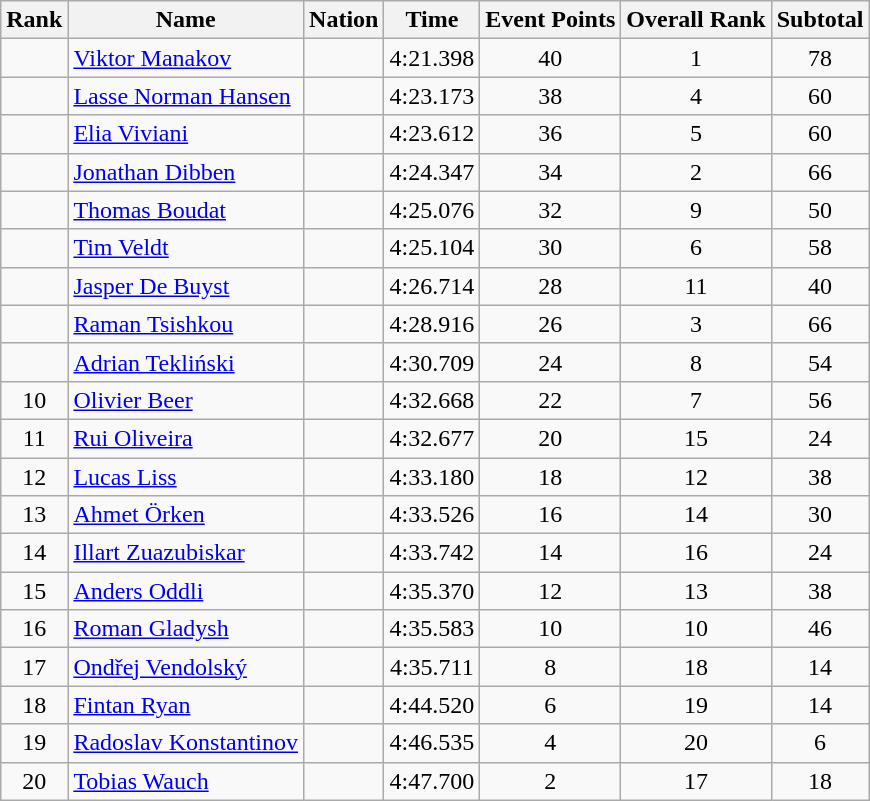<table class="wikitable sortable" style="text-align:center">
<tr>
<th>Rank</th>
<th>Name</th>
<th>Nation</th>
<th>Time</th>
<th>Event Points</th>
<th>Overall Rank</th>
<th>Subtotal</th>
</tr>
<tr>
<td></td>
<td align=left><a href='#'>Viktor Manakov</a></td>
<td align=left></td>
<td>4:21.398</td>
<td>40</td>
<td>1</td>
<td>78</td>
</tr>
<tr>
<td></td>
<td align=left><a href='#'>Lasse Norman Hansen</a></td>
<td align=left></td>
<td>4:23.173</td>
<td>38</td>
<td>4</td>
<td>60</td>
</tr>
<tr>
<td></td>
<td align=left><a href='#'>Elia Viviani</a></td>
<td align=left></td>
<td>4:23.612</td>
<td>36</td>
<td>5</td>
<td>60</td>
</tr>
<tr>
<td></td>
<td align=left><a href='#'>Jonathan Dibben</a></td>
<td align=left></td>
<td>4:24.347</td>
<td>34</td>
<td>2</td>
<td>66</td>
</tr>
<tr>
<td></td>
<td align=left><a href='#'>Thomas Boudat</a></td>
<td align=left></td>
<td>4:25.076</td>
<td>32</td>
<td>9</td>
<td>50</td>
</tr>
<tr>
<td></td>
<td align=left><a href='#'>Tim Veldt</a></td>
<td align=left></td>
<td>4:25.104</td>
<td>30</td>
<td>6</td>
<td>58</td>
</tr>
<tr>
<td></td>
<td align=left><a href='#'>Jasper De Buyst</a></td>
<td align=left></td>
<td>4:26.714</td>
<td>28</td>
<td>11</td>
<td>40</td>
</tr>
<tr>
<td></td>
<td align=left><a href='#'>Raman Tsishkou</a></td>
<td align=left></td>
<td>4:28.916</td>
<td>26</td>
<td>3</td>
<td>66</td>
</tr>
<tr>
<td></td>
<td align=left><a href='#'>Adrian Tekliński</a></td>
<td align=left></td>
<td>4:30.709</td>
<td>24</td>
<td>8</td>
<td>54</td>
</tr>
<tr>
<td>10</td>
<td align=left><a href='#'>Olivier Beer</a></td>
<td align=left></td>
<td>4:32.668</td>
<td>22</td>
<td>7</td>
<td>56</td>
</tr>
<tr>
<td>11</td>
<td align=left><a href='#'>Rui Oliveira</a></td>
<td align=left></td>
<td>4:32.677</td>
<td>20</td>
<td>15</td>
<td>24</td>
</tr>
<tr>
<td>12</td>
<td align=left><a href='#'>Lucas Liss</a></td>
<td align=left></td>
<td>4:33.180</td>
<td>18</td>
<td>12</td>
<td>38</td>
</tr>
<tr>
<td>13</td>
<td align=left><a href='#'>Ahmet Örken</a></td>
<td align=left></td>
<td>4:33.526</td>
<td>16</td>
<td>14</td>
<td>30</td>
</tr>
<tr>
<td>14</td>
<td align=left><a href='#'>Illart Zuazubiskar</a></td>
<td align=left></td>
<td>4:33.742</td>
<td>14</td>
<td>16</td>
<td>24</td>
</tr>
<tr>
<td>15</td>
<td align=left><a href='#'>Anders Oddli</a></td>
<td align=left></td>
<td>4:35.370</td>
<td>12</td>
<td>13</td>
<td>38</td>
</tr>
<tr>
<td>16</td>
<td align=left><a href='#'>Roman Gladysh</a></td>
<td align=left></td>
<td>4:35.583</td>
<td>10</td>
<td>10</td>
<td>46</td>
</tr>
<tr>
<td>17</td>
<td align=left><a href='#'>Ondřej Vendolský</a></td>
<td align=left></td>
<td>4:35.711</td>
<td>8</td>
<td>18</td>
<td>14</td>
</tr>
<tr>
<td>18</td>
<td align=left><a href='#'>Fintan Ryan</a></td>
<td align=left></td>
<td>4:44.520</td>
<td>6</td>
<td>19</td>
<td>14</td>
</tr>
<tr>
<td>19</td>
<td align=left><a href='#'>Radoslav Konstantinov</a></td>
<td align=left></td>
<td>4:46.535</td>
<td>4</td>
<td>20</td>
<td>6</td>
</tr>
<tr>
<td>20</td>
<td align=left><a href='#'>Tobias Wauch</a></td>
<td align=left></td>
<td>4:47.700</td>
<td>2</td>
<td>17</td>
<td>18</td>
</tr>
</table>
